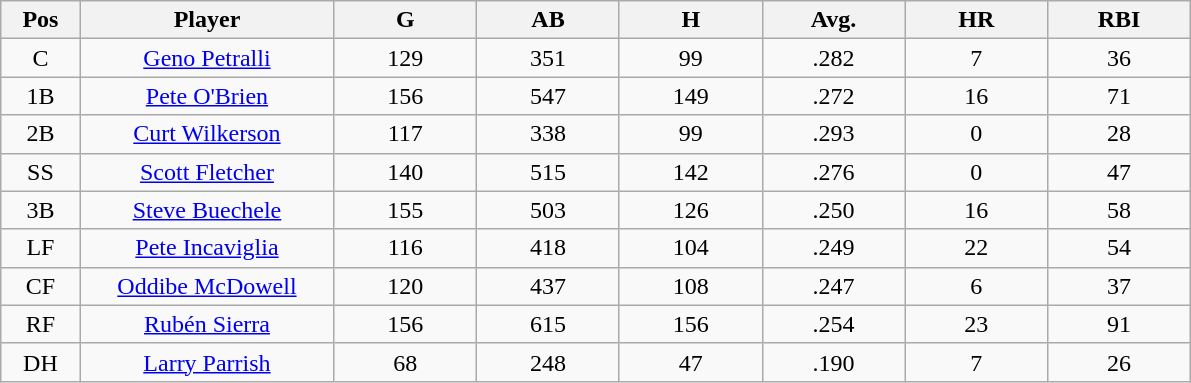<table class="wikitable sortable">
<tr>
<th bgcolor="#DDDDFF" width="5%">Pos</th>
<th bgcolor="#DDDDFF" width="16%">Player</th>
<th bgcolor="#DDDDFF" width="9%">G</th>
<th bgcolor="#DDDDFF" width="9%">AB</th>
<th bgcolor="#DDDDFF" width="9%">H</th>
<th bgcolor="#DDDDFF" width="9%">Avg.</th>
<th bgcolor="#DDDDFF" width="9%">HR</th>
<th bgcolor="#DDDDFF" width="9%">RBI</th>
</tr>
<tr align="center">
<td>C</td>
<td><a href='#'>Geno Petralli</a></td>
<td>129</td>
<td>351</td>
<td>99</td>
<td>.282</td>
<td>7</td>
<td>36</td>
</tr>
<tr align=center>
<td>1B</td>
<td><a href='#'>Pete O'Brien</a></td>
<td>156</td>
<td>547</td>
<td>149</td>
<td>.272</td>
<td>16</td>
<td>71</td>
</tr>
<tr align=center>
<td>2B</td>
<td><a href='#'>Curt Wilkerson</a></td>
<td>117</td>
<td>338</td>
<td>99</td>
<td>.293</td>
<td>0</td>
<td>28</td>
</tr>
<tr align=center>
<td>SS</td>
<td><a href='#'>Scott Fletcher</a></td>
<td>140</td>
<td>515</td>
<td>142</td>
<td>.276</td>
<td>0</td>
<td>47</td>
</tr>
<tr align=center>
<td>3B</td>
<td><a href='#'>Steve Buechele</a></td>
<td>155</td>
<td>503</td>
<td>126</td>
<td>.250</td>
<td>16</td>
<td>58</td>
</tr>
<tr align=center>
<td>LF</td>
<td><a href='#'>Pete Incaviglia</a></td>
<td>116</td>
<td>418</td>
<td>104</td>
<td>.249</td>
<td>22</td>
<td>54</td>
</tr>
<tr align=center>
<td>CF</td>
<td><a href='#'>Oddibe McDowell</a></td>
<td>120</td>
<td>437</td>
<td>108</td>
<td>.247</td>
<td>6</td>
<td>37</td>
</tr>
<tr align=center>
<td>RF</td>
<td><a href='#'>Rubén Sierra</a></td>
<td>156</td>
<td>615</td>
<td>156</td>
<td>.254</td>
<td>23</td>
<td>91</td>
</tr>
<tr align="center">
<td>DH</td>
<td><a href='#'>Larry Parrish</a></td>
<td>68</td>
<td>248</td>
<td>47</td>
<td>.190</td>
<td>7</td>
<td>26</td>
</tr>
</table>
